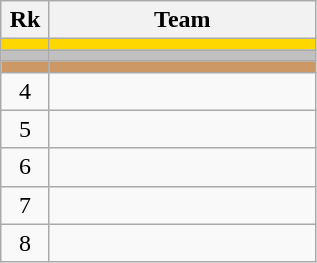<table class=wikitable style=text-align:center>
<tr>
<th width=25>Rk</th>
<th width=170>Team</th>
</tr>
<tr bgcolor=gold>
<td></td>
<td align=left><strong></strong></td>
</tr>
<tr bgcolor=silver>
<td></td>
<td align=left></td>
</tr>
<tr bgcolor=cc9966>
<td></td>
<td align=left></td>
</tr>
<tr>
<td>4</td>
<td align=left></td>
</tr>
<tr>
<td>5</td>
<td align=left></td>
</tr>
<tr>
<td>6</td>
<td align=left></td>
</tr>
<tr>
<td>7</td>
<td align=left></td>
</tr>
<tr>
<td>8</td>
<td align=left></td>
</tr>
</table>
